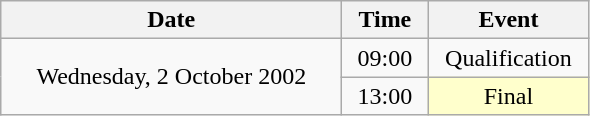<table class = "wikitable" style="text-align:center;">
<tr>
<th width=220>Date</th>
<th width=50>Time</th>
<th width=100>Event</th>
</tr>
<tr>
<td rowspan=2>Wednesday, 2 October 2002</td>
<td>09:00</td>
<td>Qualification</td>
</tr>
<tr>
<td>13:00</td>
<td bgcolor=ffffcc>Final</td>
</tr>
</table>
